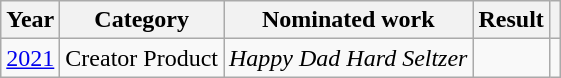<table class="wikitable plainrowheaders" style="text-align:center;">
<tr>
<th>Year</th>
<th>Category</th>
<th>Nominated work</th>
<th>Result</th>
<th></th>
</tr>
<tr>
<td><a href='#'>2021</a></td>
<td>Creator Product</td>
<td><em>Happy Dad Hard Seltzer</em></td>
<td></td>
<td></td>
</tr>
</table>
